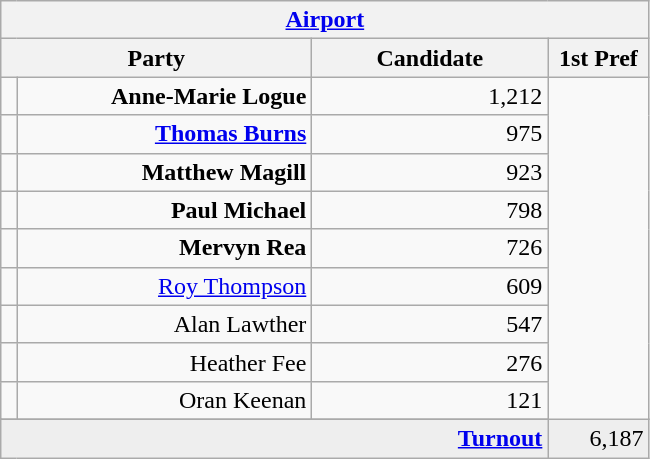<table class="wikitable">
<tr>
<th colspan="4" align="center"><a href='#'>Airport</a></th>
</tr>
<tr>
<th colspan="2" align="center" width=200>Party</th>
<th width=150>Candidate</th>
<th width=60>1st Pref</th>
</tr>
<tr>
<td></td>
<td align="right"><strong>Anne-Marie Logue</strong></td>
<td align="right">1,212</td>
</tr>
<tr>
<td></td>
<td align="right"><strong><a href='#'>Thomas Burns</a></strong></td>
<td align="right">975</td>
</tr>
<tr>
<td></td>
<td align="right"><strong>Matthew Magill</strong></td>
<td align="right">923</td>
</tr>
<tr>
<td></td>
<td align="right"><strong>Paul Michael</strong></td>
<td align="right">798</td>
</tr>
<tr>
<td></td>
<td align="right"><strong>Mervyn Rea</strong></td>
<td align="right">726</td>
</tr>
<tr>
<td></td>
<td align="right"><a href='#'>Roy Thompson</a></td>
<td align="right">609</td>
</tr>
<tr>
<td></td>
<td align="right">Alan Lawther</td>
<td align="right">547</td>
</tr>
<tr>
<td></td>
<td align="right">Heather Fee</td>
<td align="right">276</td>
</tr>
<tr>
<td></td>
<td align="right">Oran Keenan</td>
<td align="right">121</td>
</tr>
<tr>
</tr>
<tr bgcolor="EEEEEE">
<td colspan=3 align="right"><strong><a href='#'>Turnout</a></strong></td>
<td align="right">6,187</td>
</tr>
</table>
